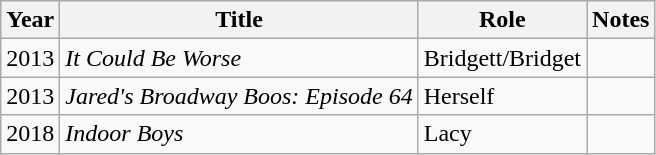<table class="wikitable sortable">
<tr>
<th>Year</th>
<th>Title</th>
<th>Role</th>
<th>Notes</th>
</tr>
<tr>
<td>2013</td>
<td><em>It Could Be Worse</em></td>
<td>Bridgett/Bridget</td>
<td></td>
</tr>
<tr>
<td>2013</td>
<td><em>Jared's Broadway Boos: Episode 64</em></td>
<td>Herself</td>
<td></td>
</tr>
<tr>
<td>2018</td>
<td><em>Indoor Boys</em></td>
<td>Lacy</td>
<td></td>
</tr>
</table>
